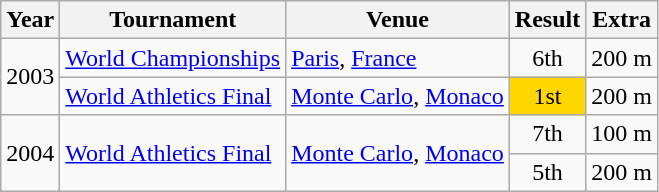<table class=wikitable>
<tr>
<th>Year</th>
<th>Tournament</th>
<th>Venue</th>
<th>Result</th>
<th>Extra</th>
</tr>
<tr>
<td rowspan=2>2003</td>
<td><a href='#'>World Championships</a></td>
<td><a href='#'>Paris</a>, <a href='#'>France</a></td>
<td align="center">6th</td>
<td>200 m</td>
</tr>
<tr>
<td><a href='#'>World Athletics Final</a></td>
<td><a href='#'>Monte Carlo</a>, <a href='#'>Monaco</a></td>
<td bgcolor="gold" align="center">1st</td>
<td>200 m</td>
</tr>
<tr>
<td rowspan=2>2004</td>
<td rowspan=2><a href='#'>World Athletics Final</a></td>
<td rowspan=2><a href='#'>Monte Carlo</a>, <a href='#'>Monaco</a></td>
<td align="center">7th</td>
<td>100 m</td>
</tr>
<tr>
<td align="center">5th</td>
<td>200 m</td>
</tr>
</table>
